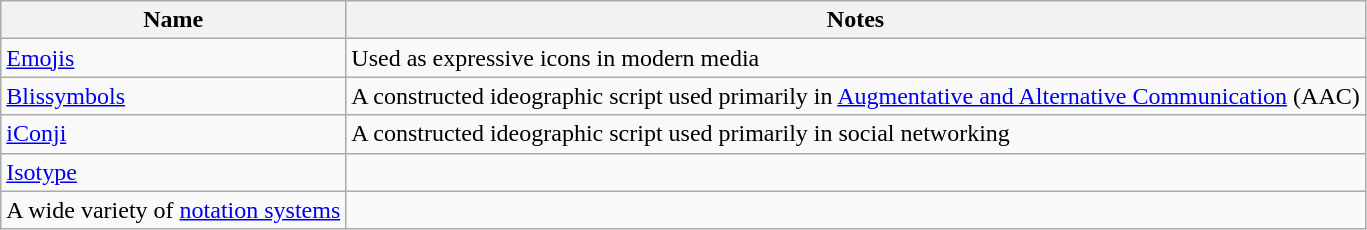<table class="wikitable">
<tr>
<th>Name</th>
<th>Notes</th>
</tr>
<tr>
<td><a href='#'>Emojis</a></td>
<td>Used as expressive icons in modern media</td>
</tr>
<tr>
<td><a href='#'>Blissymbols</a></td>
<td>A constructed ideographic script used primarily in <a href='#'>Augmentative and Alternative Communication</a> (AAC)</td>
</tr>
<tr>
<td><a href='#'>iConji</a></td>
<td>A constructed ideographic script used primarily in social networking</td>
</tr>
<tr>
<td><a href='#'>Isotype</a></td>
<td></td>
</tr>
<tr>
<td>A wide variety of <a href='#'>notation systems</a></td>
<td></td>
</tr>
</table>
